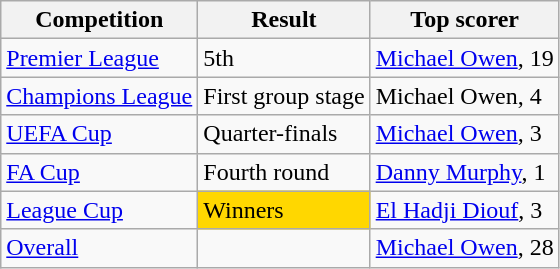<table class="wikitable">
<tr>
<th>Competition</th>
<th>Result</th>
<th>Top scorer</th>
</tr>
<tr>
<td><a href='#'>Premier League</a></td>
<td>5th</td>
<td> <a href='#'>Michael Owen</a>, 19</td>
</tr>
<tr>
<td><a href='#'>Champions League</a></td>
<td>First group stage</td>
<td> Michael Owen, 4</td>
</tr>
<tr>
<td><a href='#'>UEFA Cup</a></td>
<td>Quarter-finals</td>
<td> <a href='#'>Michael Owen</a>, 3</td>
</tr>
<tr>
<td><a href='#'>FA Cup</a></td>
<td>Fourth round</td>
<td> <a href='#'>Danny Murphy</a>, 1</td>
</tr>
<tr>
<td><a href='#'>League Cup</a></td>
<td style="background:gold;">Winners</td>
<td> <a href='#'>El Hadji Diouf</a>, 3</td>
</tr>
<tr>
<td><a href='#'>Overall</a></td>
<td></td>
<td> <a href='#'>Michael Owen</a>, 28</td>
</tr>
</table>
